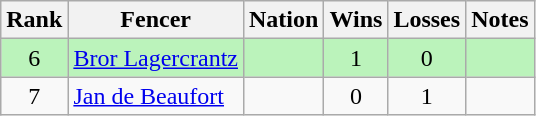<table class="wikitable sortable" style="text-align: center;">
<tr>
<th>Rank</th>
<th>Fencer</th>
<th>Nation</th>
<th>Wins</th>
<th>Losses</th>
<th>Notes</th>
</tr>
<tr bgcolor=bbf3bb>
<td>6</td>
<td align=left><a href='#'>Bror Lagercrantz</a></td>
<td align=left></td>
<td>1</td>
<td>0</td>
<td></td>
</tr>
<tr>
<td>7</td>
<td align=left><a href='#'>Jan de Beaufort</a></td>
<td align=left></td>
<td>0</td>
<td>1</td>
<td></td>
</tr>
</table>
